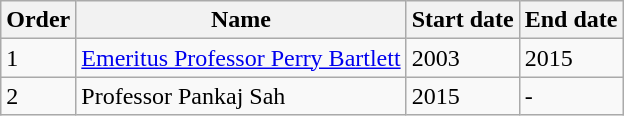<table class="wikitable">
<tr>
<th>Order</th>
<th>Name</th>
<th>Start date</th>
<th>End date</th>
</tr>
<tr>
<td>1</td>
<td><a href='#'>Emeritus Professor Perry Bartlett</a></td>
<td>2003</td>
<td>2015</td>
</tr>
<tr>
<td>2</td>
<td>Professor Pankaj Sah</td>
<td>2015</td>
<td>-</td>
</tr>
</table>
